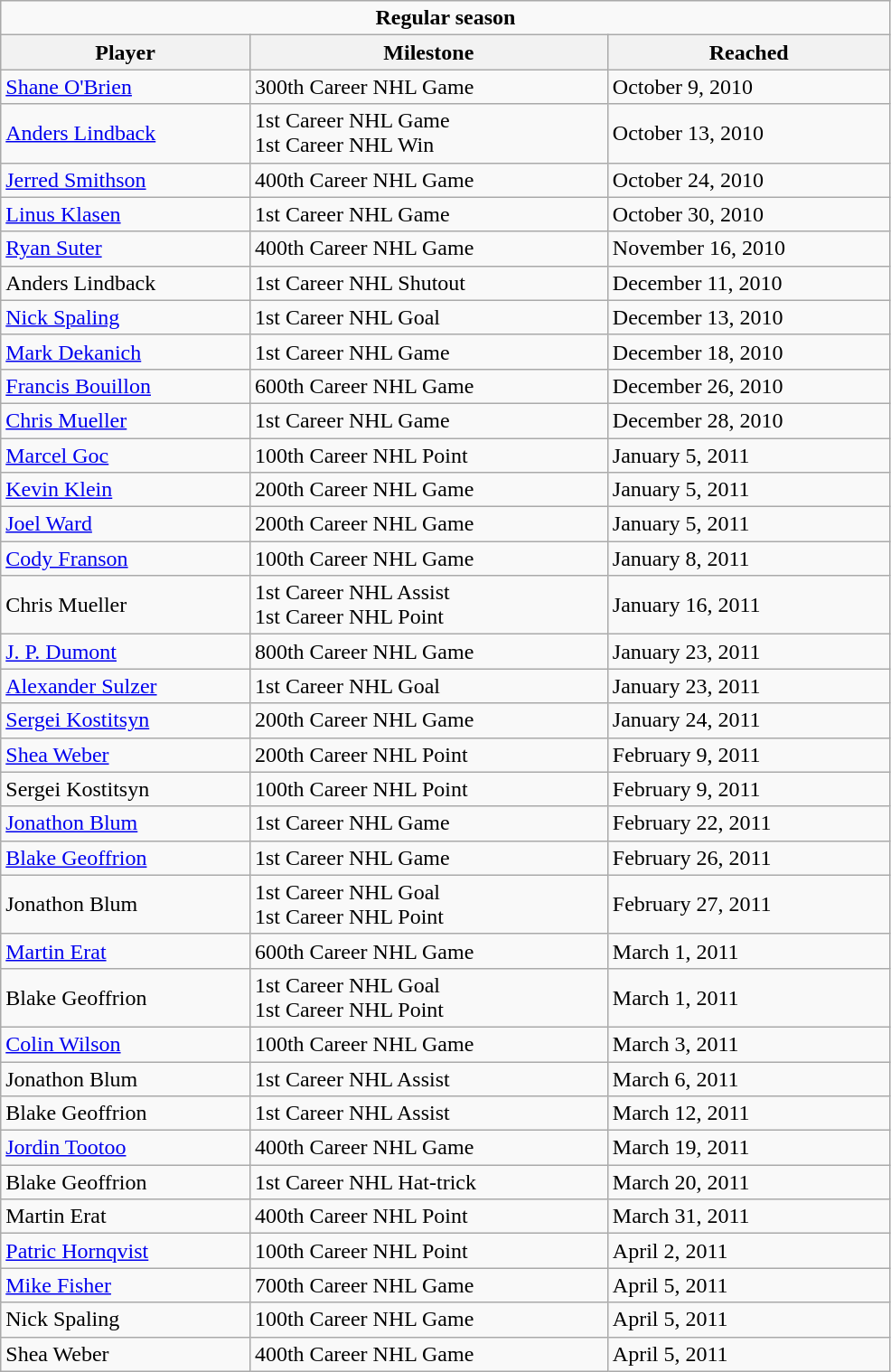<table class="wikitable" width="52%">
<tr>
<td colspan="10" align="center"><strong>Regular season</strong></td>
</tr>
<tr>
<th>Player</th>
<th>Milestone</th>
<th>Reached</th>
</tr>
<tr>
<td><a href='#'>Shane O'Brien</a></td>
<td>300th Career NHL Game</td>
<td>October 9, 2010</td>
</tr>
<tr>
<td><a href='#'>Anders Lindback</a></td>
<td>1st Career NHL Game<br>1st Career NHL Win</td>
<td>October 13, 2010</td>
</tr>
<tr>
<td><a href='#'>Jerred Smithson</a></td>
<td>400th Career NHL Game</td>
<td>October 24, 2010</td>
</tr>
<tr>
<td><a href='#'>Linus Klasen</a></td>
<td>1st Career NHL Game</td>
<td>October 30, 2010</td>
</tr>
<tr>
<td><a href='#'>Ryan Suter</a></td>
<td>400th Career NHL Game</td>
<td>November 16, 2010</td>
</tr>
<tr>
<td>Anders Lindback</td>
<td>1st Career NHL Shutout</td>
<td>December 11, 2010</td>
</tr>
<tr>
<td><a href='#'>Nick Spaling</a></td>
<td>1st Career NHL Goal</td>
<td>December 13, 2010</td>
</tr>
<tr>
<td><a href='#'>Mark Dekanich</a></td>
<td>1st Career NHL Game</td>
<td>December 18, 2010</td>
</tr>
<tr>
<td><a href='#'>Francis Bouillon</a></td>
<td>600th Career NHL Game</td>
<td>December 26, 2010</td>
</tr>
<tr>
<td><a href='#'>Chris Mueller</a></td>
<td>1st Career NHL Game</td>
<td>December 28, 2010</td>
</tr>
<tr>
<td><a href='#'>Marcel Goc</a></td>
<td>100th Career NHL Point</td>
<td>January 5, 2011</td>
</tr>
<tr>
<td><a href='#'>Kevin Klein</a></td>
<td>200th Career NHL Game</td>
<td>January 5, 2011</td>
</tr>
<tr>
<td><a href='#'>Joel Ward</a></td>
<td>200th Career NHL Game</td>
<td>January 5, 2011</td>
</tr>
<tr>
<td><a href='#'>Cody Franson</a></td>
<td>100th Career NHL Game</td>
<td>January 8, 2011</td>
</tr>
<tr>
<td>Chris Mueller</td>
<td>1st Career NHL Assist<br>1st Career NHL Point</td>
<td>January 16, 2011</td>
</tr>
<tr>
<td><a href='#'>J. P. Dumont</a></td>
<td>800th Career NHL Game</td>
<td>January 23, 2011</td>
</tr>
<tr>
<td><a href='#'>Alexander Sulzer</a></td>
<td>1st Career NHL Goal</td>
<td>January 23, 2011</td>
</tr>
<tr>
<td><a href='#'>Sergei Kostitsyn</a></td>
<td>200th Career NHL Game</td>
<td>January 24, 2011</td>
</tr>
<tr>
<td><a href='#'>Shea Weber</a></td>
<td>200th Career NHL Point</td>
<td>February 9, 2011</td>
</tr>
<tr>
<td>Sergei Kostitsyn</td>
<td>100th Career NHL Point</td>
<td>February 9, 2011</td>
</tr>
<tr>
<td><a href='#'>Jonathon Blum</a></td>
<td>1st Career NHL Game</td>
<td>February 22, 2011</td>
</tr>
<tr>
<td><a href='#'>Blake Geoffrion</a></td>
<td>1st Career NHL Game</td>
<td>February 26, 2011</td>
</tr>
<tr>
<td>Jonathon Blum</td>
<td>1st Career NHL Goal<br>1st Career NHL Point</td>
<td>February 27, 2011</td>
</tr>
<tr>
<td><a href='#'>Martin Erat</a></td>
<td>600th Career NHL Game</td>
<td>March 1, 2011</td>
</tr>
<tr>
<td>Blake Geoffrion</td>
<td>1st Career NHL Goal<br>1st Career NHL Point</td>
<td>March 1, 2011</td>
</tr>
<tr>
<td><a href='#'>Colin Wilson</a></td>
<td>100th Career NHL Game</td>
<td>March 3, 2011</td>
</tr>
<tr>
<td>Jonathon Blum</td>
<td>1st Career NHL Assist</td>
<td>March 6, 2011</td>
</tr>
<tr>
<td>Blake Geoffrion</td>
<td>1st Career NHL Assist</td>
<td>March 12, 2011</td>
</tr>
<tr>
<td><a href='#'>Jordin Tootoo</a></td>
<td>400th Career NHL Game</td>
<td>March 19, 2011</td>
</tr>
<tr>
<td>Blake Geoffrion</td>
<td>1st Career NHL Hat-trick</td>
<td>March 20, 2011</td>
</tr>
<tr>
<td>Martin Erat</td>
<td>400th Career NHL Point</td>
<td>March 31, 2011</td>
</tr>
<tr>
<td><a href='#'>Patric Hornqvist</a></td>
<td>100th Career NHL Point</td>
<td>April 2, 2011</td>
</tr>
<tr>
<td><a href='#'>Mike Fisher</a></td>
<td>700th Career NHL Game</td>
<td>April 5, 2011</td>
</tr>
<tr>
<td>Nick Spaling</td>
<td>100th Career NHL Game</td>
<td>April 5, 2011</td>
</tr>
<tr>
<td>Shea Weber</td>
<td>400th Career NHL Game</td>
<td>April 5, 2011</td>
</tr>
</table>
